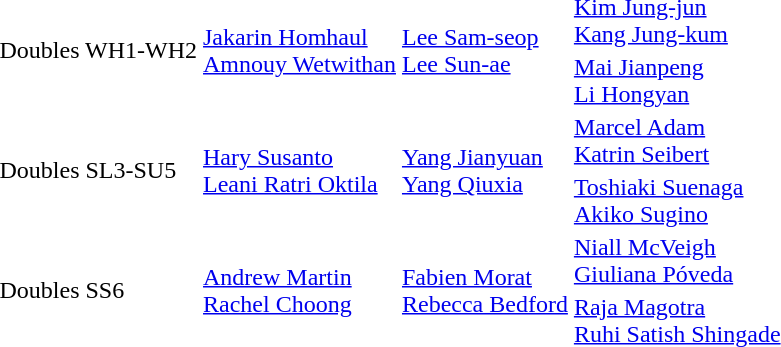<table>
<tr>
<td rowspan=2>Doubles WH1-WH2</td>
<td rowspan=2> <a href='#'>Jakarin Homhaul</a><br> <a href='#'>Amnouy Wetwithan</a></td>
<td rowspan=2> <a href='#'>Lee Sam-seop</a><br> <a href='#'>Lee Sun-ae</a></td>
<td> <a href='#'>Kim Jung-jun</a><br> <a href='#'>Kang Jung-kum</a></td>
</tr>
<tr>
<td> <a href='#'>Mai Jianpeng</a><br> <a href='#'>Li Hongyan</a></td>
</tr>
<tr>
<td rowspan=2>Doubles SL3-SU5</td>
<td rowspan=2> <a href='#'>Hary Susanto</a><br> <a href='#'>Leani Ratri Oktila</a></td>
<td rowspan=2> <a href='#'>Yang Jianyuan</a><br> <a href='#'>Yang Qiuxia</a></td>
<td> <a href='#'>Marcel Adam</a><br> <a href='#'>Katrin Seibert</a></td>
</tr>
<tr>
<td> <a href='#'>Toshiaki Suenaga</a><br> <a href='#'>Akiko Sugino</a></td>
</tr>
<tr>
<td rowspan=2>Doubles SS6</td>
<td rowspan=2> <a href='#'>Andrew Martin</a><br> <a href='#'>Rachel Choong</a></td>
<td rowspan=2> <a href='#'>Fabien Morat</a><br> <a href='#'>Rebecca Bedford</a></td>
<td> <a href='#'>Niall McVeigh</a><br> <a href='#'>Giuliana Póveda</a></td>
</tr>
<tr>
<td> <a href='#'>Raja Magotra</a><br> <a href='#'>Ruhi Satish Shingade</a></td>
</tr>
</table>
